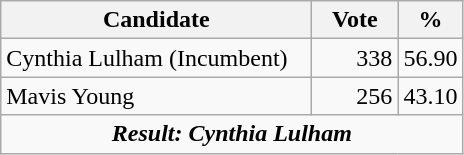<table class="wikitable">
<tr>
<th bgcolor="#DDDDFF" width="200px">Candidate</th>
<th bgcolor="#DDDDFF" width="50px">Vote</th>
<th bgcolor="#DDDDFF"  width="30px">%</th>
</tr>
<tr>
<td>Cynthia Lulham (Incumbent)</td>
<td align="right">338</td>
<td align="right">56.90</td>
</tr>
<tr>
<td>Mavis Young</td>
<td align="right">256</td>
<td align="right">43.10</td>
</tr>
<tr>
<td colspan=5 align="center"><strong><em>Result: Cynthia Lulham</em></strong></td>
</tr>
</table>
